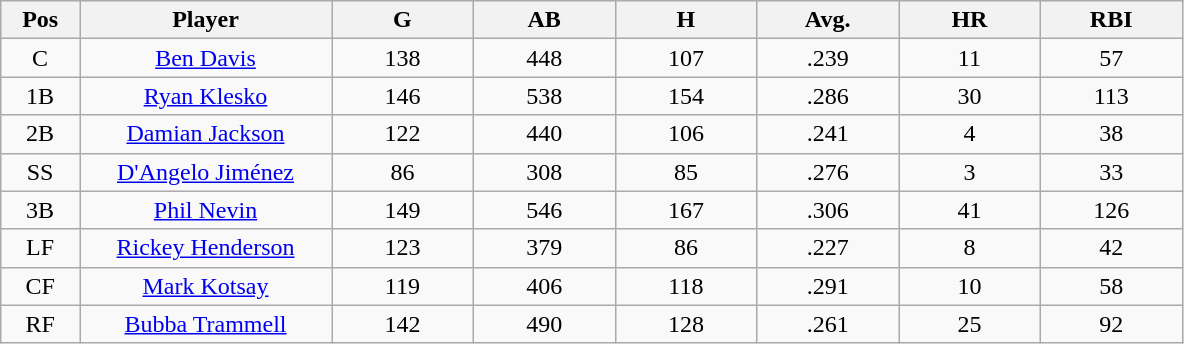<table class="wikitable sortable">
<tr>
<th bgcolor="#DDDDFF" width="5%">Pos</th>
<th bgcolor="#DDDDFF" width="16%">Player</th>
<th bgcolor="#DDDDFF" width="9%">G</th>
<th bgcolor="#DDDDFF" width="9%">AB</th>
<th bgcolor="#DDDDFF" width="9%">H</th>
<th bgcolor="#DDDDFF" width="9%">Avg.</th>
<th bgcolor="#DDDDFF" width="9%">HR</th>
<th bgcolor="#DDDDFF" width="9%">RBI</th>
</tr>
<tr align=center>
<td>C</td>
<td><a href='#'>Ben Davis</a></td>
<td>138</td>
<td>448</td>
<td>107</td>
<td>.239</td>
<td>11</td>
<td>57</td>
</tr>
<tr align=center>
<td>1B</td>
<td><a href='#'>Ryan Klesko</a></td>
<td>146</td>
<td>538</td>
<td>154</td>
<td>.286</td>
<td>30</td>
<td>113</td>
</tr>
<tr align=center>
<td>2B</td>
<td><a href='#'>Damian Jackson</a></td>
<td>122</td>
<td>440</td>
<td>106</td>
<td>.241</td>
<td>4</td>
<td>38</td>
</tr>
<tr align=center>
<td>SS</td>
<td><a href='#'>D'Angelo Jiménez</a></td>
<td>86</td>
<td>308</td>
<td>85</td>
<td>.276</td>
<td>3</td>
<td>33</td>
</tr>
<tr align=center>
<td>3B</td>
<td><a href='#'>Phil Nevin</a></td>
<td>149</td>
<td>546</td>
<td>167</td>
<td>.306</td>
<td>41</td>
<td>126</td>
</tr>
<tr align=center>
<td>LF</td>
<td><a href='#'>Rickey Henderson</a></td>
<td>123</td>
<td>379</td>
<td>86</td>
<td>.227</td>
<td>8</td>
<td>42</td>
</tr>
<tr align=center>
<td>CF</td>
<td><a href='#'>Mark Kotsay</a></td>
<td>119</td>
<td>406</td>
<td>118</td>
<td>.291</td>
<td>10</td>
<td>58</td>
</tr>
<tr align=center>
<td>RF</td>
<td><a href='#'>Bubba Trammell</a></td>
<td>142</td>
<td>490</td>
<td>128</td>
<td>.261</td>
<td>25</td>
<td>92</td>
</tr>
</table>
